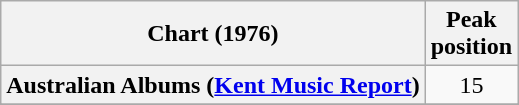<table class="wikitable sortable plainrowheaders" style="text-align:center">
<tr>
<th scope="col">Chart (1976)</th>
<th scope="col">Peak<br>position</th>
</tr>
<tr>
<th scope="row">Australian Albums (<a href='#'>Kent Music Report</a>)</th>
<td align="center">15</td>
</tr>
<tr>
</tr>
<tr>
</tr>
<tr>
</tr>
<tr>
</tr>
<tr>
</tr>
<tr>
</tr>
<tr>
</tr>
<tr>
</tr>
</table>
